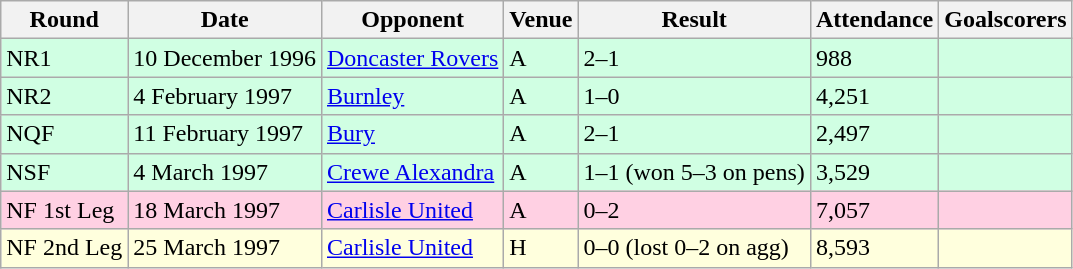<table class="wikitable">
<tr>
<th>Round</th>
<th>Date</th>
<th>Opponent</th>
<th>Venue</th>
<th>Result</th>
<th>Attendance</th>
<th>Goalscorers</th>
</tr>
<tr style="background-color: #d0ffe3;">
<td>NR1</td>
<td>10 December 1996</td>
<td><a href='#'>Doncaster Rovers</a></td>
<td>A</td>
<td>2–1</td>
<td>988</td>
<td></td>
</tr>
<tr style="background-color: #d0ffe3;">
<td>NR2</td>
<td>4 February 1997</td>
<td><a href='#'>Burnley</a></td>
<td>A</td>
<td>1–0</td>
<td>4,251</td>
<td></td>
</tr>
<tr style="background-color: #d0ffe3;">
<td>NQF</td>
<td>11 February 1997</td>
<td><a href='#'>Bury</a></td>
<td>A</td>
<td>2–1 </td>
<td>2,497</td>
<td></td>
</tr>
<tr style="background-color: #d0ffe3;">
<td>NSF</td>
<td>4 March 1997</td>
<td><a href='#'>Crewe Alexandra</a></td>
<td>A</td>
<td>1–1 (won 5–3 on pens)</td>
<td>3,529</td>
<td></td>
</tr>
<tr style="background-color: #ffd0e3;">
<td>NF 1st Leg</td>
<td>18 March 1997</td>
<td><a href='#'>Carlisle United</a></td>
<td>A</td>
<td>0–2</td>
<td>7,057</td>
<td></td>
</tr>
<tr style="background-color: #ffffdd;">
<td>NF 2nd Leg</td>
<td>25 March 1997</td>
<td><a href='#'>Carlisle United</a></td>
<td>H</td>
<td>0–0 (lost 0–2 on agg)</td>
<td>8,593</td>
<td></td>
</tr>
</table>
